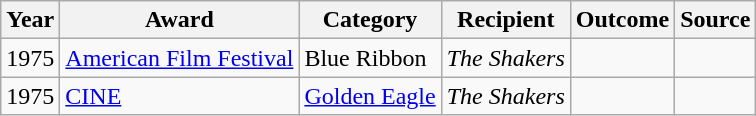<table class="wikitable">
<tr>
<th>Year</th>
<th>Award</th>
<th>Category</th>
<th>Recipient</th>
<th>Outcome</th>
<th>Source</th>
</tr>
<tr>
<td>1975</td>
<td><a href='#'>American Film Festival</a></td>
<td>Blue Ribbon</td>
<td><em>The Shakers</em></td>
<td></td>
<td></td>
</tr>
<tr>
<td>1975</td>
<td><a href='#'>CINE</a></td>
<td><a href='#'>Golden Eagle</a></td>
<td><em>The Shakers</em></td>
<td></td>
<td></td>
</tr>
</table>
